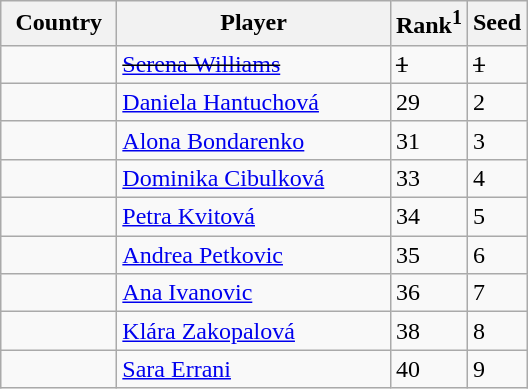<table class="sortable wikitable">
<tr>
<th width="70">Country</th>
<th width="175">Player</th>
<th>Rank<sup>1</sup></th>
<th>Seed</th>
</tr>
<tr>
<td></td>
<td><s><a href='#'>Serena Williams</a></s></td>
<td><s>1</s></td>
<td><s>1</s></td>
</tr>
<tr>
<td></td>
<td><a href='#'>Daniela Hantuchová</a></td>
<td>29</td>
<td>2</td>
</tr>
<tr>
<td></td>
<td><a href='#'>Alona Bondarenko</a></td>
<td>31</td>
<td>3</td>
</tr>
<tr>
<td></td>
<td><a href='#'>Dominika Cibulková</a></td>
<td>33</td>
<td>4</td>
</tr>
<tr>
<td></td>
<td><a href='#'>Petra Kvitová</a></td>
<td>34</td>
<td>5</td>
</tr>
<tr>
<td></td>
<td><a href='#'>Andrea Petkovic</a></td>
<td>35</td>
<td>6</td>
</tr>
<tr>
<td></td>
<td><a href='#'>Ana Ivanovic</a></td>
<td>36</td>
<td>7</td>
</tr>
<tr>
<td></td>
<td><a href='#'>Klára Zakopalová</a></td>
<td>38</td>
<td>8</td>
</tr>
<tr>
<td></td>
<td><a href='#'>Sara Errani</a></td>
<td>40</td>
<td>9</td>
</tr>
</table>
